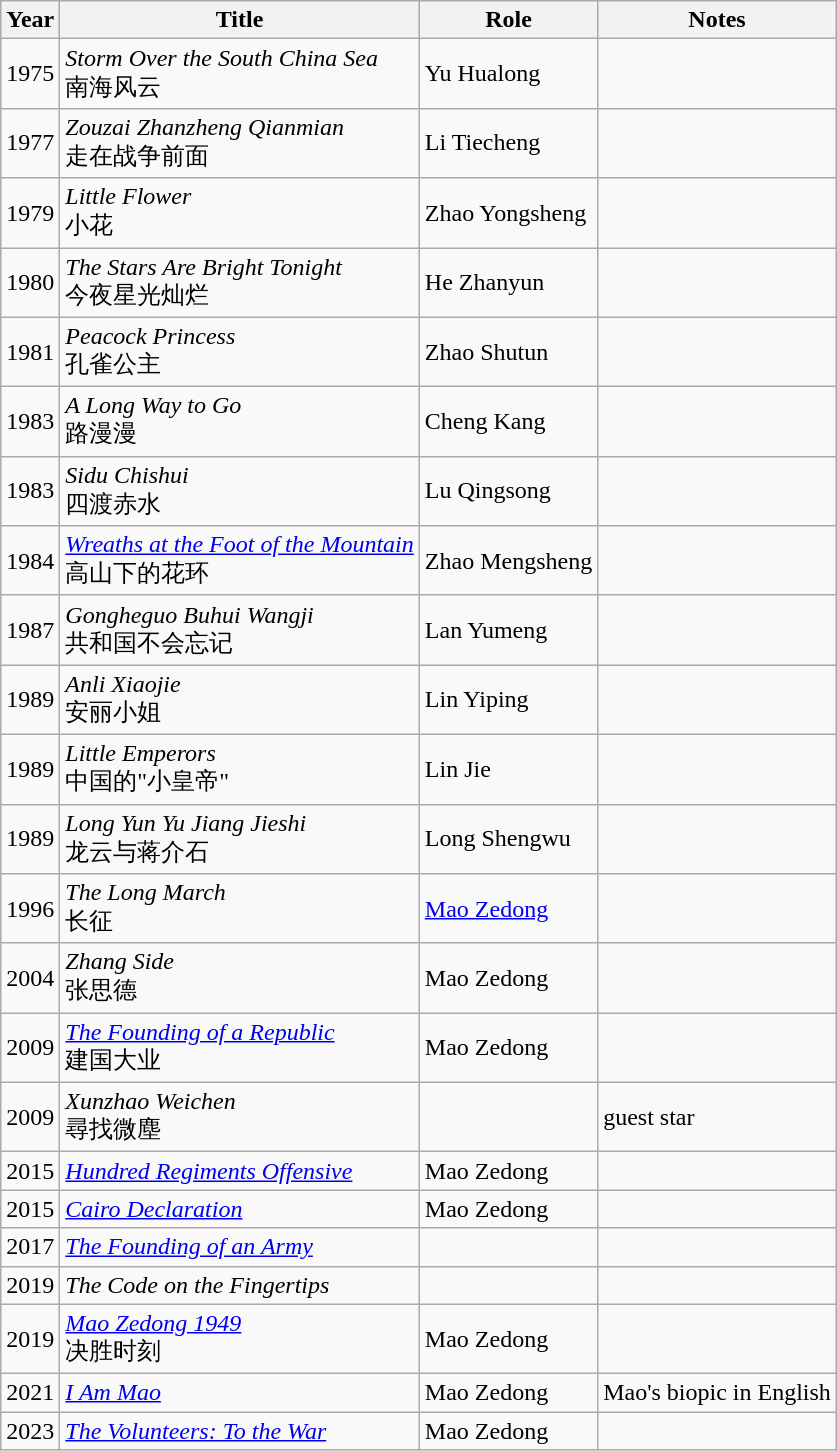<table class="wikitable sortable">
<tr>
<th>Year</th>
<th>Title</th>
<th>Role</th>
<th class="unsortable">Notes</th>
</tr>
<tr>
<td>1975</td>
<td><em>Storm Over the South China Sea</em><br>南海风云</td>
<td>Yu Hualong</td>
<td></td>
</tr>
<tr>
<td>1977</td>
<td><em>Zouzai Zhanzheng Qianmian</em><br>走在战争前面</td>
<td>Li Tiecheng</td>
<td></td>
</tr>
<tr>
<td>1979</td>
<td><em>Little Flower</em><br>小花</td>
<td>Zhao Yongsheng</td>
<td></td>
</tr>
<tr>
<td>1980</td>
<td><em>The Stars Are Bright Tonight</em><br>今夜星光灿烂</td>
<td>He Zhanyun</td>
<td></td>
</tr>
<tr>
<td>1981</td>
<td><em>Peacock Princess</em><br>孔雀公主</td>
<td>Zhao Shutun</td>
<td></td>
</tr>
<tr>
<td>1983</td>
<td><em>A Long Way to Go</em><br>路漫漫</td>
<td>Cheng Kang</td>
<td></td>
</tr>
<tr>
<td>1983</td>
<td><em>Sidu Chishui</em><br>四渡赤水</td>
<td>Lu Qingsong</td>
<td></td>
</tr>
<tr>
<td>1984</td>
<td><em><a href='#'>Wreaths at the Foot of the Mountain</a></em><br>高山下的花环</td>
<td>Zhao Mengsheng</td>
<td></td>
</tr>
<tr>
<td>1987</td>
<td><em>Gongheguo Buhui Wangji</em><br>共和国不会忘记</td>
<td>Lan Yumeng</td>
<td></td>
</tr>
<tr>
<td>1989</td>
<td><em>Anli Xiaojie</em><br>安丽小姐</td>
<td>Lin Yiping</td>
<td></td>
</tr>
<tr>
<td>1989</td>
<td><em>Little Emperors</em><br>中国的"小皇帝"</td>
<td>Lin Jie</td>
<td></td>
</tr>
<tr>
<td>1989</td>
<td><em>Long Yun Yu Jiang Jieshi</em><br>龙云与蒋介石</td>
<td>Long Shengwu</td>
<td></td>
</tr>
<tr>
<td>1996</td>
<td><em>The Long March</em><br>长征</td>
<td><a href='#'>Mao Zedong</a></td>
<td></td>
</tr>
<tr>
<td>2004</td>
<td><em>Zhang Side</em><br>张思德</td>
<td>Mao Zedong</td>
<td></td>
</tr>
<tr>
<td>2009</td>
<td><em><a href='#'>The Founding of a Republic</a></em><br>建国大业</td>
<td>Mao Zedong</td>
<td></td>
</tr>
<tr>
<td>2009</td>
<td><em>Xunzhao Weichen</em><br>尋找微塵</td>
<td></td>
<td>guest star</td>
</tr>
<tr>
<td>2015</td>
<td><em><a href='#'>Hundred Regiments Offensive</a></em></td>
<td>Mao Zedong</td>
<td></td>
</tr>
<tr>
<td>2015</td>
<td><em><a href='#'>Cairo Declaration</a></em></td>
<td>Mao Zedong</td>
<td></td>
</tr>
<tr>
<td>2017</td>
<td><em><a href='#'>The Founding of an Army</a></em></td>
<td></td>
<td></td>
</tr>
<tr>
<td>2019</td>
<td><em>The Code on the Fingertips</em></td>
<td></td>
<td></td>
</tr>
<tr>
<td>2019</td>
<td><em><a href='#'>Mao Zedong 1949</a></em><br>决胜时刻</td>
<td>Mao Zedong</td>
<td></td>
</tr>
<tr>
<td>2021</td>
<td><em><a href='#'>I Am Mao</a></em></td>
<td>Mao Zedong</td>
<td>Mao's biopic in English</td>
</tr>
<tr>
<td>2023</td>
<td><em><a href='#'>The Volunteers: To the War</a></em></td>
<td>Mao Zedong</td>
<td></td>
</tr>
</table>
